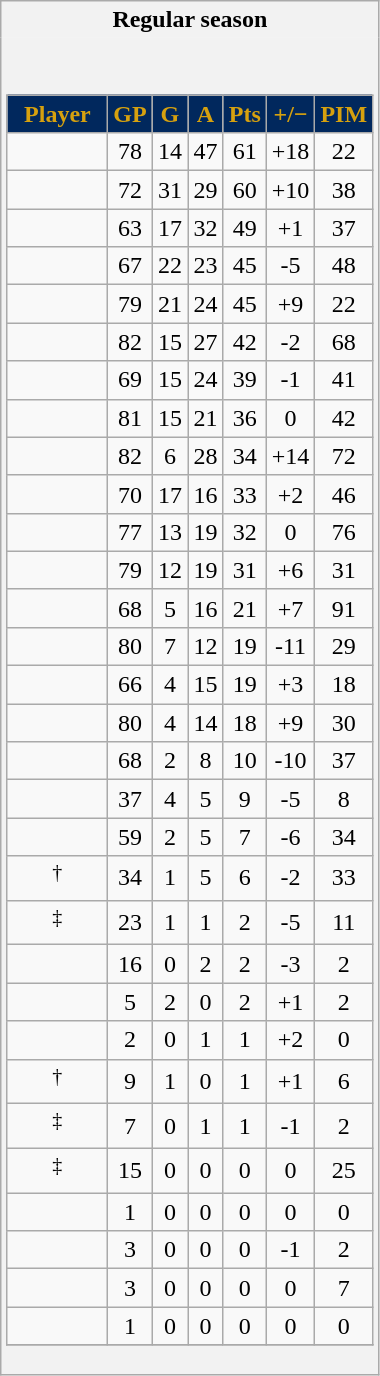<table class="wikitable" style="border: 1px solid #aaa;">
<tr>
<th style="border: 0;">Regular season</th>
</tr>
<tr>
<td style="background: #f2f2f2; border: 0; text-align: center;"><br><table class="wikitable sortable" width="100%">
<tr align=center>
<th style="background:#01285D; color:#D6A10F" width="40%">Player</th>
<th style="background:#01285D; color:#D6A10F" width="10%">GP</th>
<th style="background:#01285D; color:#D6A10F" width="10%">G</th>
<th style="background:#01285D; color:#D6A10F" width="10%">A</th>
<th style="background:#01285D; color:#D6A10F" width="10%">Pts</th>
<th style="background:#01285D; color:#D6A10F" width="10%">+/−</th>
<th style="background:#01285D; color:#D6A10F" width="10%">PIM</th>
</tr>
<tr align=center>
<td></td>
<td>78</td>
<td>14</td>
<td>47</td>
<td>61</td>
<td>+18</td>
<td>22</td>
</tr>
<tr align=center>
<td></td>
<td>72</td>
<td>31</td>
<td>29</td>
<td>60</td>
<td>+10</td>
<td>38</td>
</tr>
<tr align=center>
<td></td>
<td>63</td>
<td>17</td>
<td>32</td>
<td>49</td>
<td>+1</td>
<td>37</td>
</tr>
<tr align=center>
<td></td>
<td>67</td>
<td>22</td>
<td>23</td>
<td>45</td>
<td>-5</td>
<td>48</td>
</tr>
<tr align=center>
<td></td>
<td>79</td>
<td>21</td>
<td>24</td>
<td>45</td>
<td>+9</td>
<td>22</td>
</tr>
<tr align=center>
<td></td>
<td>82</td>
<td>15</td>
<td>27</td>
<td>42</td>
<td>-2</td>
<td>68</td>
</tr>
<tr align=center>
<td></td>
<td>69</td>
<td>15</td>
<td>24</td>
<td>39</td>
<td>-1</td>
<td>41</td>
</tr>
<tr align=center>
<td></td>
<td>81</td>
<td>15</td>
<td>21</td>
<td>36</td>
<td>0</td>
<td>42</td>
</tr>
<tr align=center>
<td></td>
<td>82</td>
<td>6</td>
<td>28</td>
<td>34</td>
<td>+14</td>
<td>72</td>
</tr>
<tr align=center>
<td></td>
<td>70</td>
<td>17</td>
<td>16</td>
<td>33</td>
<td>+2</td>
<td>46</td>
</tr>
<tr align=center>
<td></td>
<td>77</td>
<td>13</td>
<td>19</td>
<td>32</td>
<td>0</td>
<td>76</td>
</tr>
<tr align=center>
<td></td>
<td>79</td>
<td>12</td>
<td>19</td>
<td>31</td>
<td>+6</td>
<td>31</td>
</tr>
<tr align=center>
<td></td>
<td>68</td>
<td>5</td>
<td>16</td>
<td>21</td>
<td>+7</td>
<td>91</td>
</tr>
<tr align=center>
<td></td>
<td>80</td>
<td>7</td>
<td>12</td>
<td>19</td>
<td>-11</td>
<td>29</td>
</tr>
<tr align=center>
<td></td>
<td>66</td>
<td>4</td>
<td>15</td>
<td>19</td>
<td>+3</td>
<td>18</td>
</tr>
<tr align=center>
<td></td>
<td>80</td>
<td>4</td>
<td>14</td>
<td>18</td>
<td>+9</td>
<td>30</td>
</tr>
<tr align=center>
<td></td>
<td>68</td>
<td>2</td>
<td>8</td>
<td>10</td>
<td>-10</td>
<td>37</td>
</tr>
<tr align=center>
<td></td>
<td>37</td>
<td>4</td>
<td>5</td>
<td>9</td>
<td>-5</td>
<td>8</td>
</tr>
<tr align=center>
<td></td>
<td>59</td>
<td>2</td>
<td>5</td>
<td>7</td>
<td>-6</td>
<td>34</td>
</tr>
<tr align=center>
<td><sup>†</sup></td>
<td>34</td>
<td>1</td>
<td>5</td>
<td>6</td>
<td>-2</td>
<td>33</td>
</tr>
<tr align=center>
<td><sup>‡</sup></td>
<td>23</td>
<td>1</td>
<td>1</td>
<td>2</td>
<td>-5</td>
<td>11</td>
</tr>
<tr align=center>
<td></td>
<td>16</td>
<td>0</td>
<td>2</td>
<td>2</td>
<td>-3</td>
<td>2</td>
</tr>
<tr align=center>
<td></td>
<td>5</td>
<td>2</td>
<td>0</td>
<td>2</td>
<td>+1</td>
<td>2</td>
</tr>
<tr align=center>
<td></td>
<td>2</td>
<td>0</td>
<td>1</td>
<td>1</td>
<td>+2</td>
<td>0</td>
</tr>
<tr align=center>
<td><sup>†</sup></td>
<td>9</td>
<td>1</td>
<td>0</td>
<td>1</td>
<td>+1</td>
<td>6</td>
</tr>
<tr align=center>
<td><sup>‡</sup></td>
<td>7</td>
<td>0</td>
<td>1</td>
<td>1</td>
<td>-1</td>
<td>2</td>
</tr>
<tr align=center>
<td><sup>‡</sup></td>
<td>15</td>
<td>0</td>
<td>0</td>
<td>0</td>
<td>0</td>
<td>25</td>
</tr>
<tr align=center>
<td></td>
<td>1</td>
<td>0</td>
<td>0</td>
<td>0</td>
<td>0</td>
<td>0</td>
</tr>
<tr align=center>
<td></td>
<td>3</td>
<td>0</td>
<td>0</td>
<td>0</td>
<td>-1</td>
<td>2</td>
</tr>
<tr align=center>
<td></td>
<td>3</td>
<td>0</td>
<td>0</td>
<td>0</td>
<td>0</td>
<td>7</td>
</tr>
<tr align=center>
<td></td>
<td>1</td>
<td>0</td>
<td>0</td>
<td>0</td>
<td>0</td>
<td>0</td>
</tr>
<tr>
</tr>
</table>
</td>
</tr>
</table>
